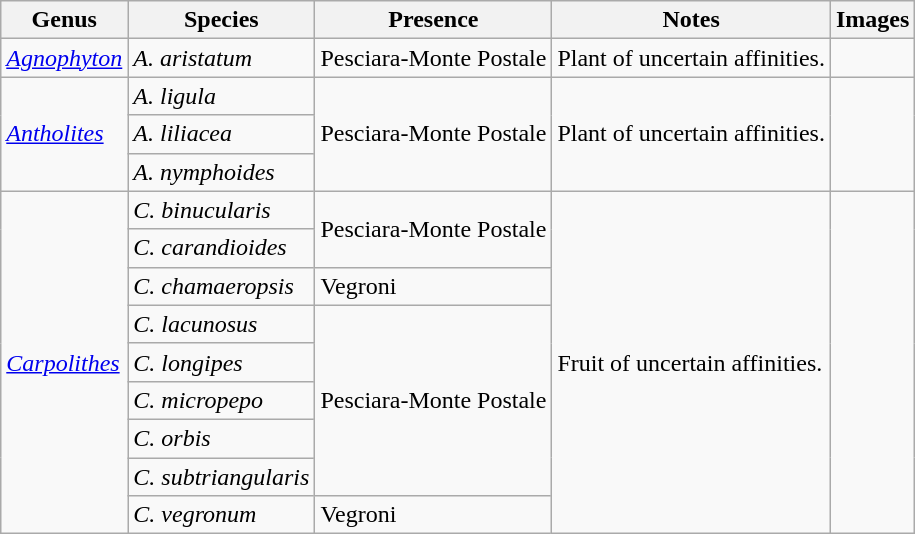<table class="wikitable" align="center">
<tr>
<th>Genus</th>
<th>Species</th>
<th>Presence</th>
<th>Notes</th>
<th>Images</th>
</tr>
<tr>
<td><em><a href='#'>Agnophyton</a></em></td>
<td><em>A. aristatum</em></td>
<td>Pesciara-Monte Postale</td>
<td>Plant of uncertain affinities.</td>
<td></td>
</tr>
<tr>
<td rowspan="3"><em><a href='#'>Antholites</a></em></td>
<td><em>A. ligula</em></td>
<td rowspan="3">Pesciara-Monte Postale</td>
<td rowspan="3">Plant of uncertain affinities.</td>
<td rowspan="3"></td>
</tr>
<tr>
<td><em>A. liliacea</em></td>
</tr>
<tr>
<td><em>A. nymphoides</em></td>
</tr>
<tr>
<td rowspan="9"><em><a href='#'>Carpolithes</a></em></td>
<td><em>C. binucularis</em></td>
<td rowspan="2">Pesciara-Monte Postale</td>
<td rowspan="9">Fruit of uncertain affinities.</td>
<td rowspan="9"></td>
</tr>
<tr>
<td><em>C. carandioides</em></td>
</tr>
<tr>
<td><em>C. chamaeropsis</em></td>
<td>Vegroni</td>
</tr>
<tr>
<td><em>C. lacunosus</em></td>
<td rowspan="5">Pesciara-Monte Postale</td>
</tr>
<tr>
<td><em>C. longipes</em></td>
</tr>
<tr>
<td><em>C. micropepo</em></td>
</tr>
<tr>
<td><em>C. orbis</em></td>
</tr>
<tr>
<td><em>C. subtriangularis</em></td>
</tr>
<tr>
<td><em>C. vegronum</em></td>
<td>Vegroni</td>
</tr>
</table>
